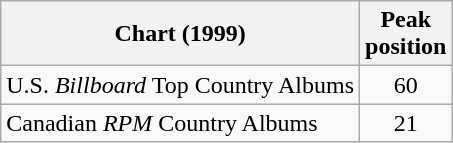<table class="wikitable">
<tr>
<th>Chart (1999)</th>
<th>Peak<br>position</th>
</tr>
<tr>
<td>U.S. <em>Billboard</em> Top Country Albums</td>
<td align="center">60</td>
</tr>
<tr>
<td>Canadian <em>RPM</em> Country Albums</td>
<td align="center">21</td>
</tr>
</table>
